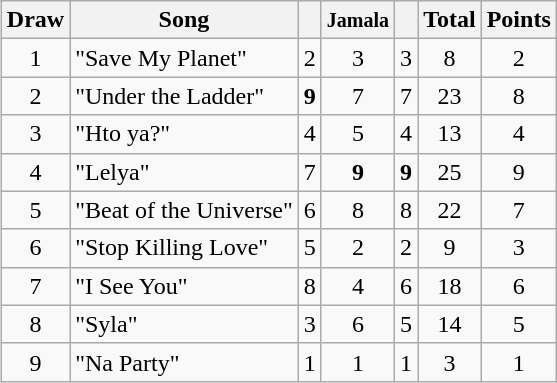<table class="wikitable collapsible" style="float:right; margin:10px; text-align:center;">
<tr>
<th>Draw</th>
<th>Song</th>
<th><small></small></th>
<th><small>Jamala</small></th>
<th><small></small></th>
<th>Total</th>
<th>Points</th>
</tr>
<tr>
<td>1</td>
<td align="left">"Save My Planet"</td>
<td>2</td>
<td>3</td>
<td>3</td>
<td>8</td>
<td>2</td>
</tr>
<tr>
<td>2</td>
<td align="left">"Under the Ladder"</td>
<td><strong>9</strong></td>
<td>7</td>
<td>7</td>
<td>23</td>
<td>8</td>
</tr>
<tr>
<td>3</td>
<td align="left">"Hto ya?"</td>
<td>4</td>
<td>5</td>
<td>4</td>
<td>13</td>
<td>4</td>
</tr>
<tr>
<td>4</td>
<td align="left">"Lelya"</td>
<td>7</td>
<td><strong>9</strong></td>
<td><strong>9</strong></td>
<td>25</td>
<td>9</td>
</tr>
<tr>
<td>5</td>
<td align="left">"Beat of the Universe"</td>
<td>6</td>
<td>8</td>
<td>8</td>
<td>22</td>
<td>7</td>
</tr>
<tr>
<td>6</td>
<td align="left">"Stop Killing Love"</td>
<td>5</td>
<td>2</td>
<td>2</td>
<td>9</td>
<td>3</td>
</tr>
<tr>
<td>7</td>
<td align="left">"I See You"</td>
<td>8</td>
<td>4</td>
<td>6</td>
<td>18</td>
<td>6</td>
</tr>
<tr>
<td>8</td>
<td align="left">"Syla"</td>
<td>3</td>
<td>6</td>
<td>5</td>
<td>14</td>
<td>5</td>
</tr>
<tr>
<td>9</td>
<td align="left">"Na Party"</td>
<td>1</td>
<td>1</td>
<td>1</td>
<td>3</td>
<td>1</td>
</tr>
</table>
